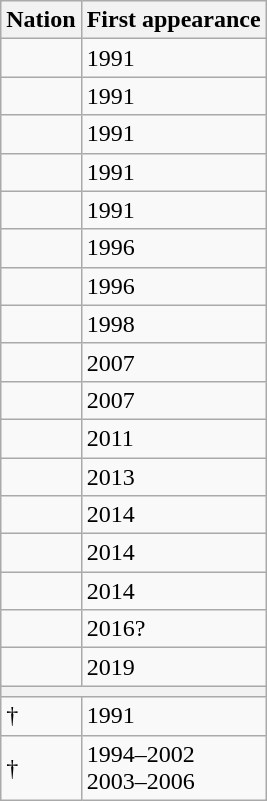<table class=wikitable>
<tr>
<th>Nation</th>
<th>First appearance</th>
</tr>
<tr>
<td></td>
<td>1991</td>
</tr>
<tr>
<td></td>
<td>1991</td>
</tr>
<tr>
<td></td>
<td>1991</td>
</tr>
<tr>
<td></td>
<td>1991</td>
</tr>
<tr>
<td></td>
<td>1991</td>
</tr>
<tr>
<td></td>
<td>1996</td>
</tr>
<tr>
<td></td>
<td>1996</td>
</tr>
<tr>
<td></td>
<td>1998</td>
</tr>
<tr>
<td></td>
<td>2007</td>
</tr>
<tr>
<td></td>
<td>2007</td>
</tr>
<tr>
<td></td>
<td>2011</td>
</tr>
<tr>
<td></td>
<td>2013</td>
</tr>
<tr>
<td></td>
<td>2014</td>
</tr>
<tr>
<td></td>
<td>2014</td>
</tr>
<tr>
<td></td>
<td>2014</td>
</tr>
<tr>
<td></td>
<td>2016?</td>
</tr>
<tr>
<td></td>
<td>2019</td>
</tr>
<tr>
<th colspan=2></th>
</tr>
<tr>
<td><em></em>†</td>
<td>1991</td>
</tr>
<tr>
<td><em></em>†</td>
<td>1994–2002<br>2003–2006</td>
</tr>
</table>
